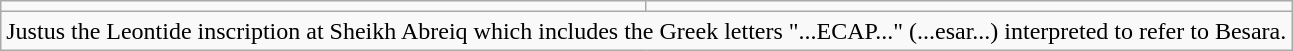<table class="wikitable">
<tr>
<td></td>
<td></td>
</tr>
<tr>
<td colspan="2">Justus the Leontide inscription at Sheikh Abreiq which includes the Greek letters "...ECAP..." (...esar...) interpreted to refer to Besara.</td>
</tr>
</table>
